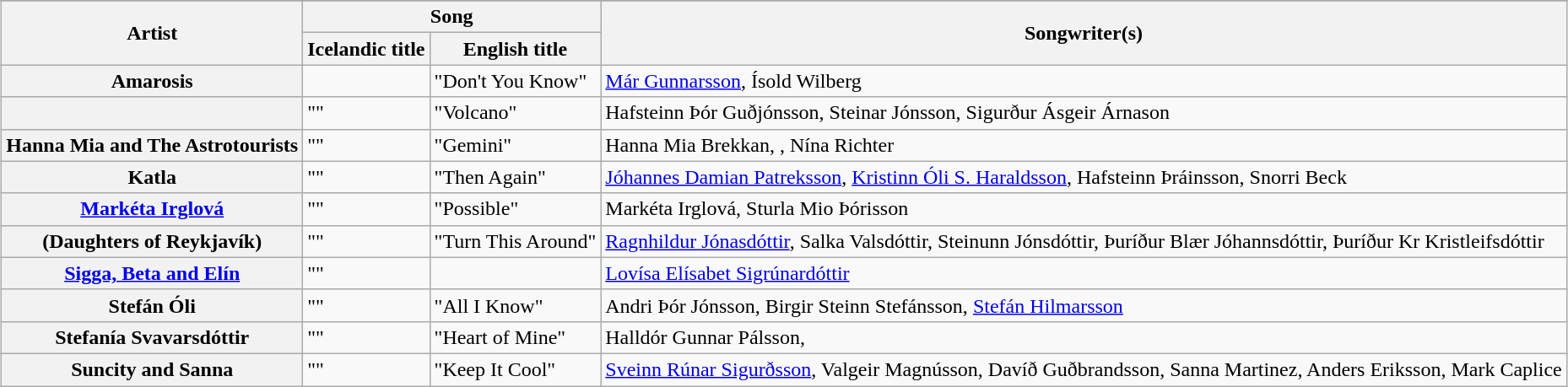<table class="sortable wikitable plainrowheaders" style="margin: 1em auto 1em auto">
<tr>
</tr>
<tr>
<th scope="col" rowspan="2">Artist</th>
<th scope="col" colspan="2">Song</th>
<th scope="col" rowspan="2" class="unsortable">Songwriter(s)</th>
</tr>
<tr>
<th scope="col">Icelandic title</th>
<th scope="col">English title</th>
</tr>
<tr>
<th scope="row">Amarosis</th>
<td></td>
<td>"Don't You Know"</td>
<td><a href='#'>Már Gunnarsson</a>, Ísold Wilberg</td>
</tr>
<tr>
<th scope="row"></th>
<td>""</td>
<td>"Volcano"</td>
<td>Hafsteinn Þór Guðjónsson, Steinar Jónsson, Sigurður Ásgeir Árnason</td>
</tr>
<tr>
<th scope="row">Hanna Mia and The Astrotourists</th>
<td>""</td>
<td>"Gemini"</td>
<td>Hanna Mia Brekkan, , Nína Richter</td>
</tr>
<tr>
<th scope="row">Katla</th>
<td>""</td>
<td>"Then Again"</td>
<td><a href='#'>Jóhannes Damian Patreksson</a>, <a href='#'>Kristinn Óli S. Haraldsson</a>, Hafsteinn Þráinsson, Snorri Beck</td>
</tr>
<tr>
<th scope="row"><a href='#'>Markéta Irglová</a></th>
<td>""</td>
<td>"Possible"</td>
<td>Markéta Irglová, Sturla Mio Þórisson</td>
</tr>
<tr>
<th scope="row"> (Daughters of Reykjavík)</th>
<td>""</td>
<td>"Turn This Around"</td>
<td><a href='#'>Ragnhildur Jónasdóttir</a>, Salka Valsdóttir, Steinunn Jónsdóttir, Þuríður Blær Jóhannsdóttir, Þuríður Kr Kristleifsdóttir</td>
</tr>
<tr>
<th scope="row"><a href='#'>Sigga, Beta and Elín</a></th>
<td>""</td>
<td></td>
<td><a href='#'>Lovísa Elísabet Sigrúnardóttir</a></td>
</tr>
<tr>
<th scope="row">Stefán Óli</th>
<td>""</td>
<td>"All I Know"</td>
<td>Andri Þór Jónsson, Birgir Steinn Stefánsson, <a href='#'>Stefán Hilmarsson</a></td>
</tr>
<tr>
<th scope="row">Stefanía Svavarsdóttir</th>
<td>""</td>
<td>"Heart of Mine"</td>
<td>Halldór Gunnar Pálsson, </td>
</tr>
<tr>
<th scope="row">Suncity and Sanna</th>
<td>""</td>
<td>"Keep It Cool"</td>
<td><a href='#'>Sveinn Rúnar Sigurðsson</a>, Valgeir Magnússon, Davíð Guðbrandsson, Sanna Martinez, Anders Eriksson, Mark Caplice</td>
</tr>
</table>
